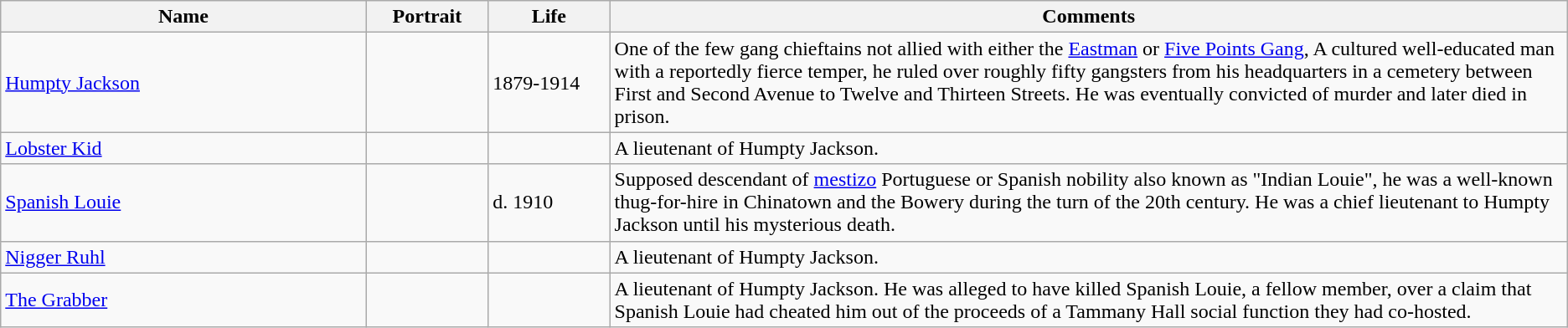<table class=wikitable>
<tr>
<th width="21%">Name</th>
<th width="7%">Portrait</th>
<th width="7%">Life</th>
<th width="55%">Comments</th>
</tr>
<tr>
<td><a href='#'>Humpty Jackson</a></td>
<td></td>
<td>1879-1914</td>
<td>One of the few gang chieftains not allied with either the <a href='#'>Eastman</a> or <a href='#'>Five Points Gang</a>, A cultured well-educated man with a reportedly fierce temper, he ruled over roughly fifty gangsters from his headquarters in a cemetery between First and Second Avenue to Twelve and Thirteen Streets. He was eventually convicted of murder and later died in prison.</td>
</tr>
<tr>
<td><a href='#'>Lobster Kid</a></td>
<td></td>
<td></td>
<td>A lieutenant of Humpty Jackson.</td>
</tr>
<tr>
<td><a href='#'>Spanish Louie</a></td>
<td></td>
<td>d. 1910</td>
<td>Supposed descendant of <a href='#'>mestizo</a> Portuguese or Spanish nobility also known as "Indian Louie", he was a well-known thug-for-hire in Chinatown and the Bowery during the turn of the 20th century. He was a chief lieutenant to Humpty Jackson until his mysterious death.</td>
</tr>
<tr>
<td><a href='#'>Nigger Ruhl</a></td>
<td></td>
<td></td>
<td>A lieutenant of Humpty Jackson.</td>
</tr>
<tr>
<td><a href='#'>The Grabber</a></td>
<td></td>
<td></td>
<td>A lieutenant of Humpty Jackson. He was alleged to have killed Spanish Louie, a fellow member, over a claim that Spanish Louie had cheated him out of the proceeds of a Tammany Hall social function they had co-hosted.</td>
</tr>
</table>
